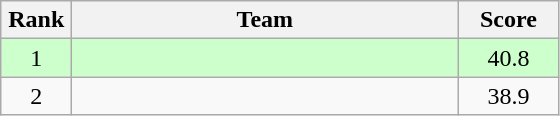<table class=wikitable style="text-align:center">
<tr>
<th width=40>Rank</th>
<th width=250>Team</th>
<th width=60>Score</th>
</tr>
<tr bgcolor="ccffcc">
<td>1</td>
<td align=left></td>
<td>40.8</td>
</tr>
<tr>
<td>2</td>
<td align=left></td>
<td>38.9</td>
</tr>
</table>
